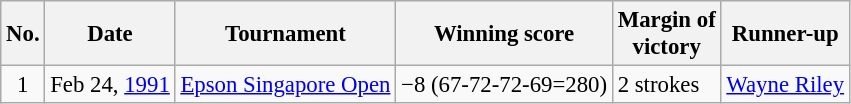<table class="wikitable" style="font-size:95%;">
<tr>
<th>No.</th>
<th>Date</th>
<th>Tournament</th>
<th>Winning score</th>
<th>Margin of<br>victory</th>
<th>Runner-up</th>
</tr>
<tr>
<td align=center>1</td>
<td align=right>Feb 24, <a href='#'>1991</a></td>
<td><a href='#'>Epson Singapore Open</a></td>
<td>−8 (67-72-72-69=280)</td>
<td>2 strokes</td>
<td> <a href='#'>Wayne Riley</a></td>
</tr>
</table>
